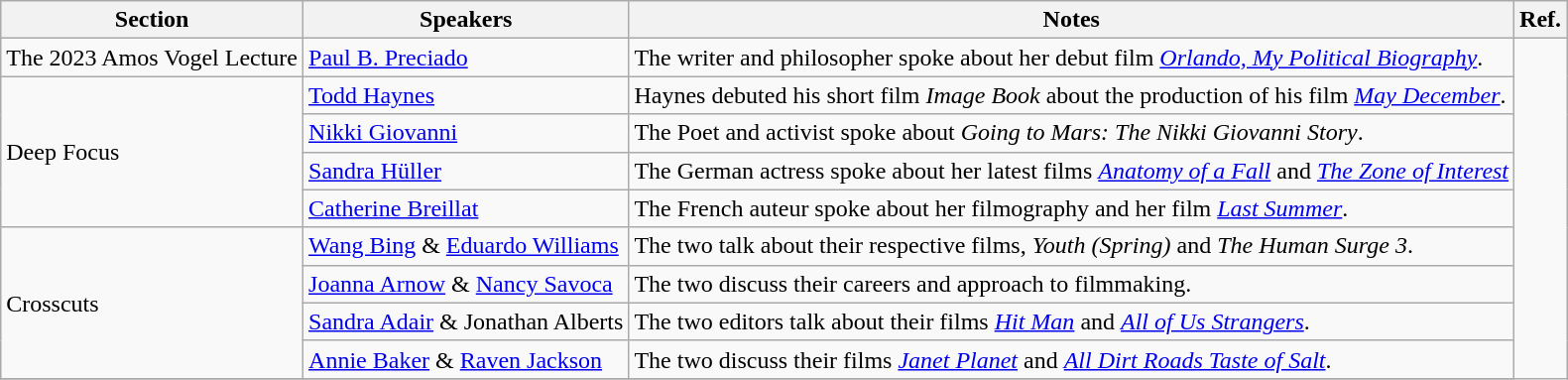<table class="wikitable sortable plainrowheaders">
<tr>
<th>Section</th>
<th>Speakers</th>
<th>Notes</th>
<th class="unsortable">Ref.</th>
</tr>
<tr>
<td>The 2023 Amos Vogel Lecture</td>
<td><a href='#'>Paul B. Preciado</a></td>
<td>The writer and philosopher spoke about her debut film <em><a href='#'>Orlando, My Political Biography</a></em>.</td>
<td rowspan=10></td>
</tr>
<tr>
<td rowspan=4>Deep Focus</td>
<td><a href='#'>Todd Haynes</a></td>
<td>Haynes debuted his short film <em>Image Book</em> about the production of his film <em><a href='#'>May December</a></em>.</td>
</tr>
<tr>
<td><a href='#'>Nikki Giovanni</a></td>
<td>The Poet and activist spoke about <em>Going to Mars: The Nikki Giovanni Story</em>.</td>
</tr>
<tr>
<td><a href='#'>Sandra Hüller</a></td>
<td>The German actress spoke about her latest films <em><a href='#'>Anatomy of a Fall</a></em> and <em><a href='#'>The Zone of Interest</a></em></td>
</tr>
<tr>
<td><a href='#'>Catherine Breillat</a></td>
<td>The French auteur spoke about her filmography and her film <em><a href='#'>Last Summer</a></em>.</td>
</tr>
<tr>
<td rowspan=4>Crosscuts</td>
<td><a href='#'>Wang Bing</a> & <a href='#'>Eduardo Williams</a></td>
<td>The two talk about their respective films, <em>Youth (Spring)</em> and <em>The Human Surge 3</em>.</td>
</tr>
<tr>
<td><a href='#'>Joanna Arnow</a> & <a href='#'>Nancy Savoca</a></td>
<td>The two discuss their careers and approach to filmmaking.</td>
</tr>
<tr>
<td><a href='#'>Sandra Adair</a> & Jonathan Alberts</td>
<td>The two editors talk about their films <em><a href='#'>Hit Man</a></em> and <em><a href='#'>All of Us Strangers</a></em>.</td>
</tr>
<tr>
<td><a href='#'>Annie Baker</a> & <a href='#'>Raven Jackson</a></td>
<td>The two discuss their films <em><a href='#'>Janet Planet</a></em> and <em><a href='#'>All Dirt Roads Taste of Salt</a></em>.</td>
</tr>
<tr>
</tr>
</table>
